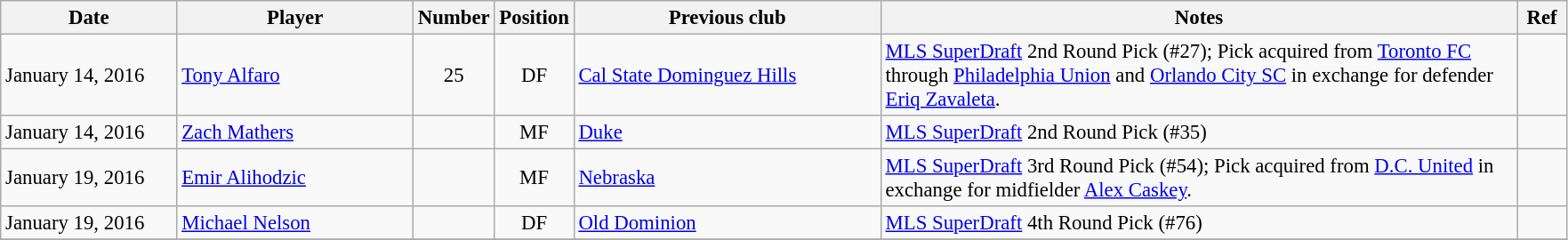<table class="wikitable" style="text-align:left; font-size:95%;">
<tr>
<th style="background:; width:125px;">Date</th>
<th style="background:; width:170px;">Player</th>
<th style="background:; width:50px;">Number</th>
<th style="background:; width:50px;">Position</th>
<th style="background:; width:223px;">Previous club</th>
<th style="background:; width:470px;">Notes</th>
<th style="background:; width:30px;">Ref</th>
</tr>
<tr>
<td>January 14, 2016</td>
<td> <a href='#'>Tony Alfaro</a></td>
<td align=center>25</td>
<td align=center>DF</td>
<td> <a href='#'>Cal State Dominguez Hills</a></td>
<td><a href='#'>MLS SuperDraft</a> 2nd Round Pick (#27); Pick acquired from <a href='#'>Toronto FC</a> through <a href='#'>Philadelphia Union</a> and <a href='#'>Orlando City SC</a> in exchange for defender <a href='#'>Eriq Zavaleta</a>.</td>
<td></td>
</tr>
<tr>
<td>January 14, 2016</td>
<td> <a href='#'>Zach Mathers</a></td>
<td align=center></td>
<td align=center>MF</td>
<td> <a href='#'>Duke</a></td>
<td><a href='#'>MLS SuperDraft</a> 2nd Round Pick (#35)</td>
<td></td>
</tr>
<tr>
<td>January 19, 2016</td>
<td> <a href='#'>Emir Alihodzic</a></td>
<td align=center></td>
<td align=center>MF</td>
<td> <a href='#'>Nebraska</a></td>
<td><a href='#'>MLS SuperDraft</a> 3rd Round Pick (#54); Pick acquired from <a href='#'>D.C. United</a> in exchange for midfielder <a href='#'>Alex Caskey</a>.</td>
<td></td>
</tr>
<tr>
<td>January 19, 2016</td>
<td> <a href='#'>Michael Nelson</a></td>
<td align=center></td>
<td align=center>DF</td>
<td> <a href='#'>Old Dominion</a></td>
<td><a href='#'>MLS SuperDraft</a> 4th Round Pick (#76)</td>
<td></td>
</tr>
<tr>
</tr>
</table>
